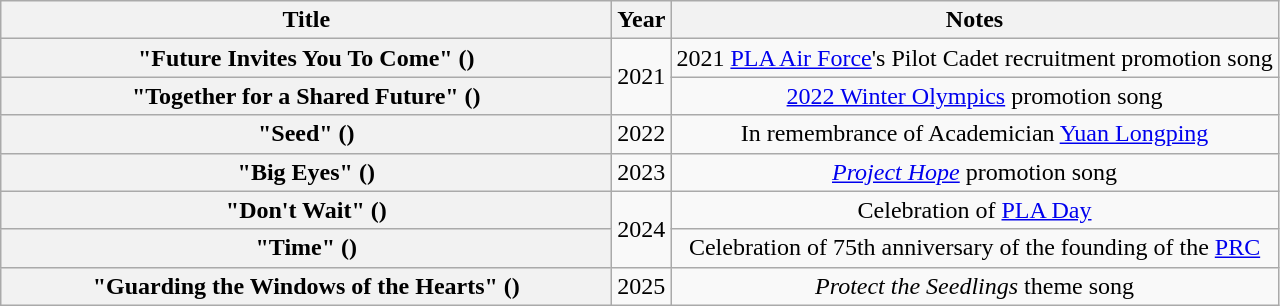<table class="wikitable plainrowheaders" style="text-align:center;">
<tr>
<th rowspan="1" scope="col" style="width:25em;">Title</th>
<th rowspan="1" scope="col">Year</th>
<th rowspan="1" scope="col">Notes</th>
</tr>
<tr>
<th scope="row">"Future Invites You To Come" ()</th>
<td rowspan="2">2021</td>
<td>2021 <a href='#'>PLA Air Force</a>'s Pilot Cadet recruitment promotion song</td>
</tr>
<tr>
<th scope="row">"Together for a Shared Future" ()</th>
<td><a href='#'>2022 Winter Olympics</a> promotion song</td>
</tr>
<tr>
<th scope="row">"Seed" ()</th>
<td>2022</td>
<td>In remembrance of Academician <a href='#'>Yuan Longping</a></td>
</tr>
<tr>
<th scope="row">"Big Eyes" ()</th>
<td>2023</td>
<td><em><a href='#'>Project Hope</a></em> promotion song</td>
</tr>
<tr>
<th scope="row">"Don't Wait" ()</th>
<td rowspan="2">2024</td>
<td>Celebration of <a href='#'>PLA Day</a></td>
</tr>
<tr>
<th scope="row">"Time" ()</th>
<td>Celebration of 75th anniversary of the founding of the <a href='#'>PRC</a></td>
</tr>
<tr>
<th scope="row">"Guarding the Windows of the Hearts" ()</th>
<td>2025</td>
<td><em>Protect the Seedlings</em> theme song</td>
</tr>
</table>
